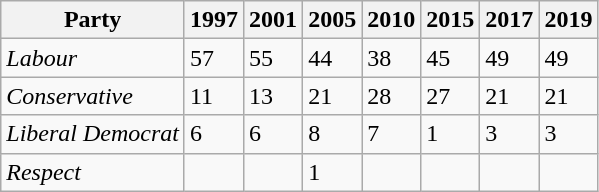<table class="wikitable">
<tr>
<th>Party</th>
<th>1997</th>
<th>2001</th>
<th>2005</th>
<th>2010</th>
<th>2015</th>
<th>2017</th>
<th>2019</th>
</tr>
<tr>
<td><em>Labour</em></td>
<td>57</td>
<td>55</td>
<td>44</td>
<td>38</td>
<td>45</td>
<td>49</td>
<td>49</td>
</tr>
<tr>
<td><em>Conservative</em></td>
<td>11</td>
<td>13</td>
<td>21</td>
<td>28</td>
<td>27</td>
<td>21</td>
<td>21</td>
</tr>
<tr>
<td><em>Liberal Democrat</em></td>
<td>6</td>
<td>6</td>
<td>8</td>
<td>7</td>
<td>1</td>
<td>3</td>
<td>3</td>
</tr>
<tr>
<td><em>Respect</em></td>
<td></td>
<td></td>
<td>1</td>
<td></td>
<td></td>
<td></td>
<td></td>
</tr>
</table>
